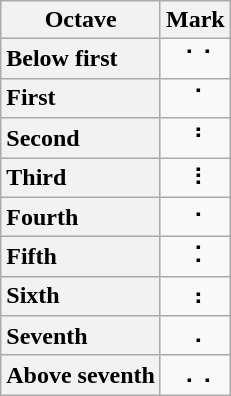<table class="wikitable plainrowheaders" style="text-align: center;">
<tr>
<th scope="col">Octave</th>
<th scope="col">Mark</th>
</tr>
<tr>
<th scope="row" style="text-align: left;">Below first</th>
<td>⠈⠈</td>
</tr>
<tr>
<th scope="row" style="text-align: left;">First</th>
<td>⠈</td>
</tr>
<tr>
<th scope="row" style="text-align: left;">Second</th>
<td>⠘</td>
</tr>
<tr>
<th scope="row" style="text-align: left;">Third</th>
<td>⠸</td>
</tr>
<tr>
<th scope="row" style="text-align: left;">Fourth</th>
<td>⠐</td>
</tr>
<tr>
<th scope="row" style="text-align: left;">Fifth</th>
<td>⠨</td>
</tr>
<tr>
<th scope="row" style="text-align: left;">Sixth</th>
<td>⠰</td>
</tr>
<tr>
<th scope="row" style="text-align: left;">Seventh</th>
<td>⠠</td>
</tr>
<tr>
<th scope="row" style="text-align: left;">Above seventh</th>
<td>⠠⠠</td>
</tr>
</table>
